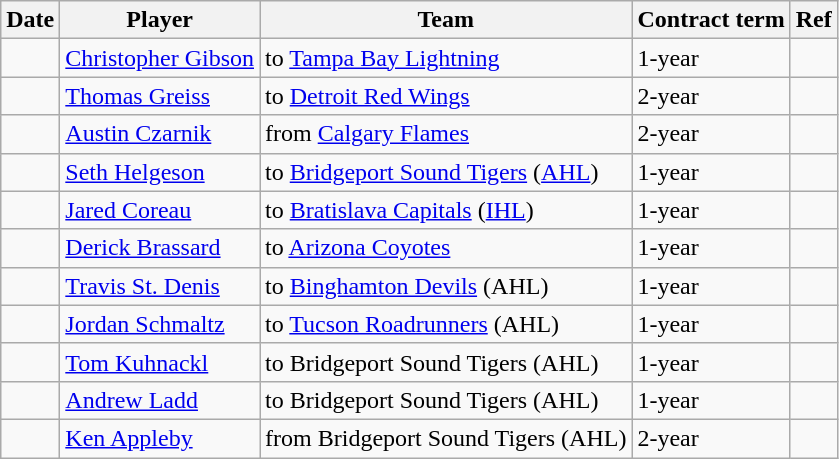<table class="wikitable">
<tr>
<th>Date</th>
<th>Player</th>
<th>Team</th>
<th>Contract term</th>
<th>Ref</th>
</tr>
<tr>
<td></td>
<td><a href='#'>Christopher Gibson</a></td>
<td>to <a href='#'>Tampa Bay Lightning</a></td>
<td>1-year</td>
<td></td>
</tr>
<tr>
<td></td>
<td><a href='#'>Thomas Greiss</a></td>
<td>to <a href='#'>Detroit Red Wings</a></td>
<td>2-year</td>
<td></td>
</tr>
<tr>
<td></td>
<td><a href='#'>Austin Czarnik</a></td>
<td>from <a href='#'>Calgary Flames</a></td>
<td>2-year</td>
<td></td>
</tr>
<tr>
<td></td>
<td><a href='#'>Seth Helgeson</a></td>
<td>to <a href='#'>Bridgeport Sound Tigers</a> (<a href='#'>AHL</a>)</td>
<td>1-year</td>
<td></td>
</tr>
<tr>
<td></td>
<td><a href='#'>Jared Coreau</a></td>
<td>to <a href='#'>Bratislava Capitals</a> (<a href='#'>IHL</a>)</td>
<td>1-year</td>
<td></td>
</tr>
<tr>
<td></td>
<td><a href='#'>Derick Brassard</a></td>
<td>to <a href='#'>Arizona Coyotes</a></td>
<td>1-year</td>
<td></td>
</tr>
<tr>
<td></td>
<td><a href='#'>Travis St. Denis</a></td>
<td>to <a href='#'>Binghamton Devils</a> (AHL)</td>
<td>1-year</td>
<td></td>
</tr>
<tr>
<td></td>
<td><a href='#'>Jordan Schmaltz</a></td>
<td>to <a href='#'>Tucson Roadrunners</a> (AHL)</td>
<td>1-year</td>
<td></td>
</tr>
<tr>
<td></td>
<td><a href='#'>Tom Kuhnackl</a></td>
<td>to Bridgeport Sound Tigers (AHL)</td>
<td>1-year</td>
<td></td>
</tr>
<tr>
<td></td>
<td><a href='#'>Andrew Ladd</a></td>
<td>to Bridgeport Sound Tigers (AHL)</td>
<td>1-year</td>
<td></td>
</tr>
<tr>
<td></td>
<td><a href='#'>Ken Appleby</a></td>
<td>from Bridgeport Sound Tigers (AHL)</td>
<td>2-year</td>
<td></td>
</tr>
</table>
